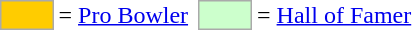<table>
<tr>
<td style="background:#fc0; border:1px solid #aaa; width:2em;"></td>
<td>= <a href='#'>Pro Bowler</a> </td>
<td></td>
<td style="background:#cfc; border:1px solid #aaa; width:2em;"></td>
<td>= <a href='#'>Hall of Famer</a></td>
</tr>
</table>
